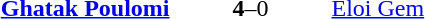<table>
<tr>
<th width=200></th>
<th width=100></th>
<th width=200></th>
</tr>
<tr>
<td align=right><strong><a href='#'>Ghatak Poulomi</a> </strong></td>
<td align=center><strong>4</strong>–0</td>
<td> <a href='#'>Eloi Gem</a></td>
</tr>
</table>
